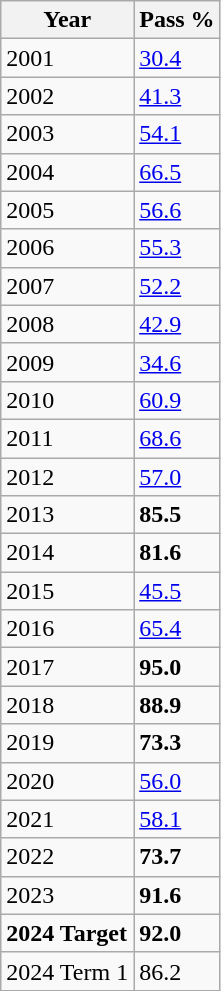<table Class = "wikitable">
<tr>
<th>Year</th>
<th>Pass %</th>
</tr>
<tr>
<td>2001</td>
<td><a href='#'>30.4</a></td>
</tr>
<tr>
<td>2002</td>
<td><a href='#'>41.3</a></td>
</tr>
<tr>
<td>2003</td>
<td><a href='#'>54.1</a></td>
</tr>
<tr>
<td>2004</td>
<td><a href='#'>66.5</a></td>
</tr>
<tr>
<td>2005</td>
<td><a href='#'>56.6</a></td>
</tr>
<tr>
<td>2006</td>
<td><a href='#'>55.3</a></td>
</tr>
<tr>
<td>2007</td>
<td><a href='#'>52.2</a></td>
</tr>
<tr>
<td>2008</td>
<td><a href='#'>42.9</a></td>
</tr>
<tr>
<td>2009</td>
<td><a href='#'>34.6</a></td>
</tr>
<tr>
<td>2010</td>
<td><a href='#'>60.9</a></td>
</tr>
<tr>
<td>2011</td>
<td><a href='#'>68.6</a></td>
</tr>
<tr>
<td>2012</td>
<td><a href='#'>57.0</a></td>
</tr>
<tr>
<td>2013</td>
<td><strong>85.5</strong></td>
</tr>
<tr>
<td>2014</td>
<td><strong>81.6</strong></td>
</tr>
<tr>
<td>2015</td>
<td><a href='#'>45.5</a></td>
</tr>
<tr>
<td>2016</td>
<td><a href='#'>65.4</a></td>
</tr>
<tr>
<td>2017</td>
<td><strong>95.0</strong></td>
</tr>
<tr>
<td>2018</td>
<td><strong>88.9</strong></td>
</tr>
<tr>
<td>2019</td>
<td><strong>73.3</strong></td>
</tr>
<tr>
<td>2020</td>
<td><a href='#'>56.0</a></td>
</tr>
<tr>
<td>2021</td>
<td><a href='#'>58.1</a></td>
</tr>
<tr>
<td>2022</td>
<td><strong>73.7</strong></td>
</tr>
<tr>
<td>2023</td>
<td><strong>91.6</strong></td>
</tr>
<tr>
<td><strong>2024 Target</strong></td>
<td><strong>92.0</strong></td>
</tr>
<tr>
<td>2024 Term 1</td>
<td>86.2</td>
</tr>
</table>
